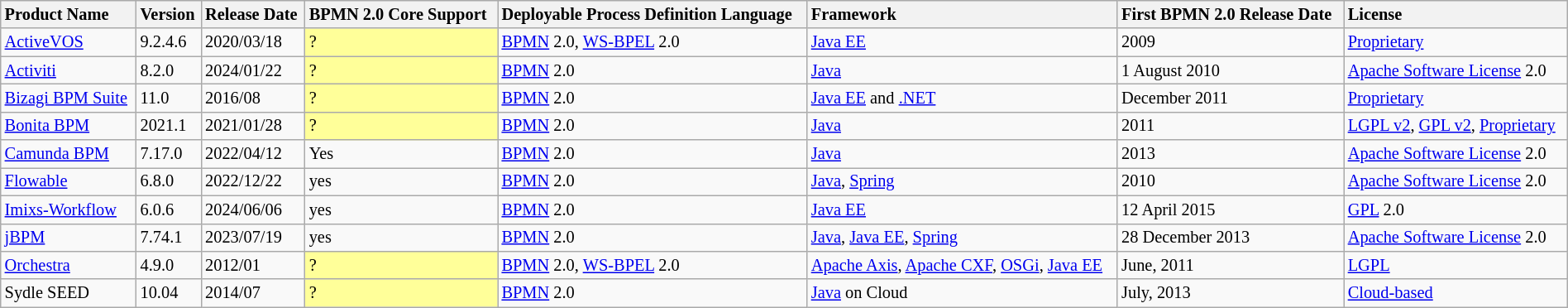<table class="wikitable sortable" style="font-size: 85%; text-align: left; width: 100%;">
<tr>
<th style="text-align:left">Product Name</th>
<th style="text-align:left">Version</th>
<th style="text-align:left">Release Date</th>
<th style="text-align:left">BPMN 2.0 Core Support</th>
<th style="text-align:left">Deployable Process Definition Language</th>
<th style="text-align:left">Framework</th>
<th style="text-align:left">First BPMN 2.0 Release Date</th>
<th style="text-align:left">License</th>
</tr>
<tr>
<td><a href='#'>ActiveVOS</a></td>
<td>9.2.4.6</td>
<td>2020/03/18</td>
<td style="background:#FFFF99;">?</td>
<td><a href='#'>BPMN</a> 2.0, <a href='#'>WS-BPEL</a> 2.0</td>
<td><a href='#'>Java EE</a></td>
<td>2009</td>
<td><a href='#'>Proprietary</a></td>
</tr>
<tr>
<td><a href='#'>Activiti</a></td>
<td>8.2.0</td>
<td>2024/01/22</td>
<td style="background:#FFFF99;">?</td>
<td><a href='#'>BPMN</a> 2.0</td>
<td><a href='#'>Java</a></td>
<td>1 August 2010</td>
<td><a href='#'>Apache Software License</a> 2.0</td>
</tr>
<tr>
<td><a href='#'>Bizagi BPM Suite</a></td>
<td>11.0</td>
<td>2016/08</td>
<td style="background:#FFFF99;">?</td>
<td><a href='#'>BPMN</a> 2.0</td>
<td><a href='#'>Java EE</a> and <a href='#'>.NET</a></td>
<td>December 2011</td>
<td><a href='#'>Proprietary</a></td>
</tr>
<tr>
<td><a href='#'>Bonita BPM</a></td>
<td>2021.1</td>
<td>2021/01/28</td>
<td style="background:#FFFF99;">?</td>
<td><a href='#'>BPMN</a> 2.0</td>
<td><a href='#'>Java</a></td>
<td>2011</td>
<td><a href='#'>LGPL v2</a>, <a href='#'>GPL v2</a>, <a href='#'>Proprietary</a></td>
</tr>
<tr>
<td><a href='#'>Camunda BPM</a></td>
<td>7.17.0</td>
<td>2022/04/12</td>
<td>Yes</td>
<td><a href='#'>BPMN</a> 2.0</td>
<td><a href='#'>Java</a></td>
<td>2013</td>
<td><a href='#'>Apache Software License</a> 2.0</td>
</tr>
<tr>
<td><a href='#'>Flowable</a></td>
<td>6.8.0</td>
<td>2022/12/22</td>
<td>yes</td>
<td><a href='#'>BPMN</a> 2.0</td>
<td><a href='#'>Java</a>, <a href='#'>Spring</a></td>
<td>2010</td>
<td><a href='#'>Apache Software License</a> 2.0</td>
</tr>
<tr>
<td><a href='#'>Imixs-Workflow</a></td>
<td>6.0.6</td>
<td>2024/06/06</td>
<td>yes</td>
<td><a href='#'>BPMN</a> 2.0</td>
<td><a href='#'>Java EE</a></td>
<td>12 April 2015</td>
<td><a href='#'>GPL</a> 2.0</td>
</tr>
<tr>
<td><a href='#'>jBPM</a></td>
<td>7.74.1</td>
<td>2023/07/19</td>
<td>yes</td>
<td><a href='#'>BPMN</a> 2.0</td>
<td><a href='#'>Java</a>, <a href='#'>Java EE</a>, <a href='#'>Spring</a></td>
<td>28 December 2013</td>
<td><a href='#'>Apache Software License</a> 2.0</td>
</tr>
<tr>
<td><a href='#'>Orchestra</a></td>
<td>4.9.0</td>
<td>2012/01</td>
<td style="background:#FFFF99;">?</td>
<td><a href='#'>BPMN</a> 2.0, <a href='#'>WS-BPEL</a> 2.0</td>
<td><a href='#'>Apache Axis</a>, <a href='#'>Apache CXF</a>, <a href='#'>OSGi</a>, <a href='#'>Java EE</a></td>
<td>June, 2011</td>
<td><a href='#'>LGPL</a></td>
</tr>
<tr>
<td>Sydle SEED</td>
<td>10.04</td>
<td>2014/07</td>
<td style="background:#FFFF99;">?</td>
<td><a href='#'>BPMN</a> 2.0</td>
<td><a href='#'>Java</a> on Cloud</td>
<td>July, 2013</td>
<td><a href='#'>Cloud-based</a></td>
</tr>
</table>
